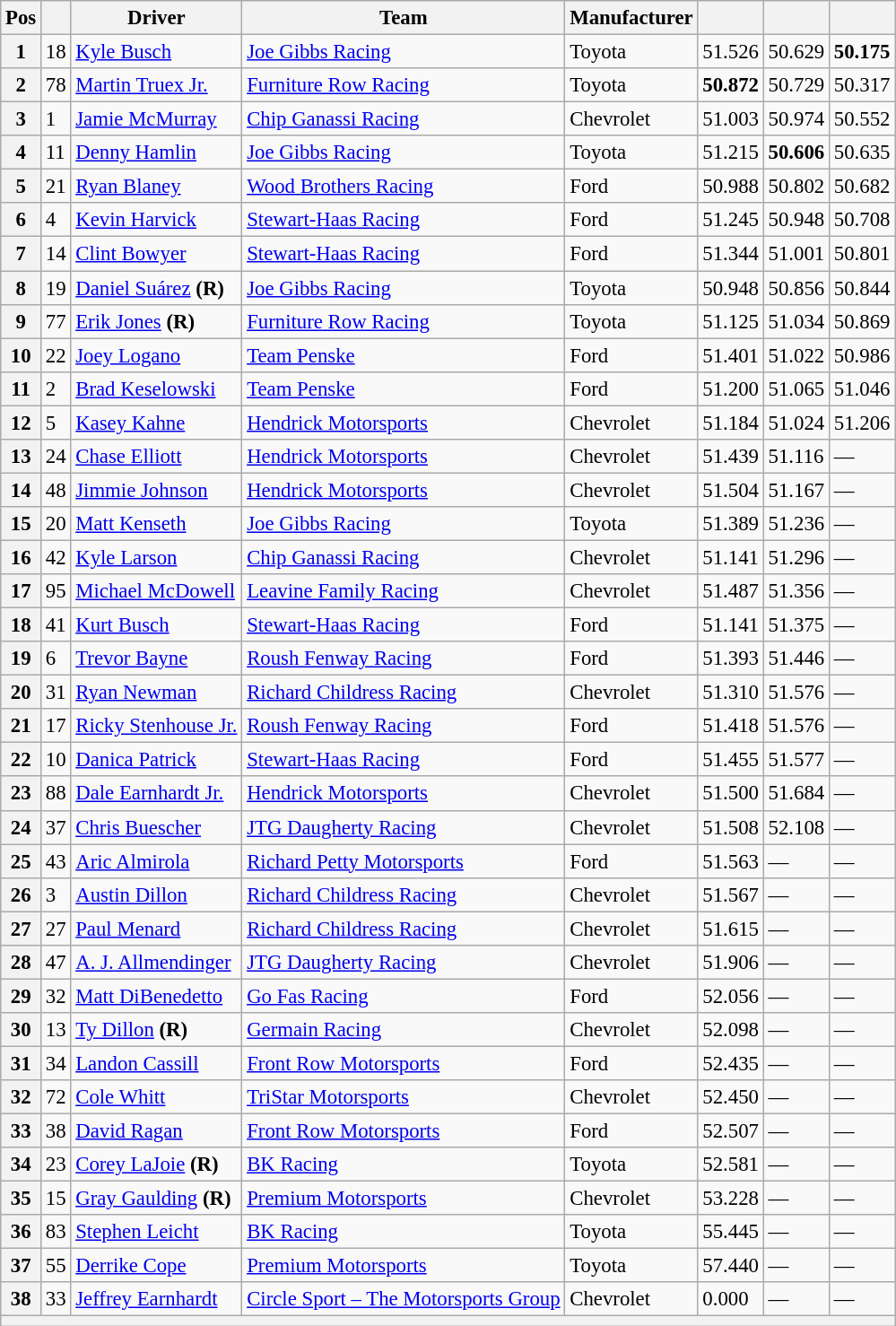<table class="wikitable" style="font-size:95%">
<tr>
<th>Pos</th>
<th></th>
<th>Driver</th>
<th>Team</th>
<th>Manufacturer</th>
<th></th>
<th></th>
<th></th>
</tr>
<tr>
<th>1</th>
<td>18</td>
<td><a href='#'>Kyle Busch</a></td>
<td><a href='#'>Joe Gibbs Racing</a></td>
<td>Toyota</td>
<td>51.526</td>
<td>50.629</td>
<td><strong>50.175</strong></td>
</tr>
<tr>
<th>2</th>
<td>78</td>
<td><a href='#'>Martin Truex Jr.</a></td>
<td><a href='#'>Furniture Row Racing</a></td>
<td>Toyota</td>
<td><strong>50.872</strong></td>
<td>50.729</td>
<td>50.317</td>
</tr>
<tr>
<th>3</th>
<td>1</td>
<td><a href='#'>Jamie McMurray</a></td>
<td><a href='#'>Chip Ganassi Racing</a></td>
<td>Chevrolet</td>
<td>51.003</td>
<td>50.974</td>
<td>50.552</td>
</tr>
<tr>
<th>4</th>
<td>11</td>
<td><a href='#'>Denny Hamlin</a></td>
<td><a href='#'>Joe Gibbs Racing</a></td>
<td>Toyota</td>
<td>51.215</td>
<td><strong>50.606</strong></td>
<td>50.635</td>
</tr>
<tr>
<th>5</th>
<td>21</td>
<td><a href='#'>Ryan Blaney</a></td>
<td><a href='#'>Wood Brothers Racing</a></td>
<td>Ford</td>
<td>50.988</td>
<td>50.802</td>
<td>50.682</td>
</tr>
<tr>
<th>6</th>
<td>4</td>
<td><a href='#'>Kevin Harvick</a></td>
<td><a href='#'>Stewart-Haas Racing</a></td>
<td>Ford</td>
<td>51.245</td>
<td>50.948</td>
<td>50.708</td>
</tr>
<tr>
<th>7</th>
<td>14</td>
<td><a href='#'>Clint Bowyer</a></td>
<td><a href='#'>Stewart-Haas Racing</a></td>
<td>Ford</td>
<td>51.344</td>
<td>51.001</td>
<td>50.801</td>
</tr>
<tr>
<th>8</th>
<td>19</td>
<td><a href='#'>Daniel Suárez</a> <strong>(R)</strong></td>
<td><a href='#'>Joe Gibbs Racing</a></td>
<td>Toyota</td>
<td>50.948</td>
<td>50.856</td>
<td>50.844</td>
</tr>
<tr>
<th>9</th>
<td>77</td>
<td><a href='#'>Erik Jones</a> <strong>(R)</strong></td>
<td><a href='#'>Furniture Row Racing</a></td>
<td>Toyota</td>
<td>51.125</td>
<td>51.034</td>
<td>50.869</td>
</tr>
<tr>
<th>10</th>
<td>22</td>
<td><a href='#'>Joey Logano</a></td>
<td><a href='#'>Team Penske</a></td>
<td>Ford</td>
<td>51.401</td>
<td>51.022</td>
<td>50.986</td>
</tr>
<tr>
<th>11</th>
<td>2</td>
<td><a href='#'>Brad Keselowski</a></td>
<td><a href='#'>Team Penske</a></td>
<td>Ford</td>
<td>51.200</td>
<td>51.065</td>
<td>51.046</td>
</tr>
<tr>
<th>12</th>
<td>5</td>
<td><a href='#'>Kasey Kahne</a></td>
<td><a href='#'>Hendrick Motorsports</a></td>
<td>Chevrolet</td>
<td>51.184</td>
<td>51.024</td>
<td>51.206</td>
</tr>
<tr>
<th>13</th>
<td>24</td>
<td><a href='#'>Chase Elliott</a></td>
<td><a href='#'>Hendrick Motorsports</a></td>
<td>Chevrolet</td>
<td>51.439</td>
<td>51.116</td>
<td>—</td>
</tr>
<tr>
<th>14</th>
<td>48</td>
<td><a href='#'>Jimmie Johnson</a></td>
<td><a href='#'>Hendrick Motorsports</a></td>
<td>Chevrolet</td>
<td>51.504</td>
<td>51.167</td>
<td>—</td>
</tr>
<tr>
<th>15</th>
<td>20</td>
<td><a href='#'>Matt Kenseth</a></td>
<td><a href='#'>Joe Gibbs Racing</a></td>
<td>Toyota</td>
<td>51.389</td>
<td>51.236</td>
<td>—</td>
</tr>
<tr>
<th>16</th>
<td>42</td>
<td><a href='#'>Kyle Larson</a></td>
<td><a href='#'>Chip Ganassi Racing</a></td>
<td>Chevrolet</td>
<td>51.141</td>
<td>51.296</td>
<td>—</td>
</tr>
<tr>
<th>17</th>
<td>95</td>
<td><a href='#'>Michael McDowell</a></td>
<td><a href='#'>Leavine Family Racing</a></td>
<td>Chevrolet</td>
<td>51.487</td>
<td>51.356</td>
<td>—</td>
</tr>
<tr>
<th>18</th>
<td>41</td>
<td><a href='#'>Kurt Busch</a></td>
<td><a href='#'>Stewart-Haas Racing</a></td>
<td>Ford</td>
<td>51.141</td>
<td>51.375</td>
<td>—</td>
</tr>
<tr>
<th>19</th>
<td>6</td>
<td><a href='#'>Trevor Bayne</a></td>
<td><a href='#'>Roush Fenway Racing</a></td>
<td>Ford</td>
<td>51.393</td>
<td>51.446</td>
<td>—</td>
</tr>
<tr>
<th>20</th>
<td>31</td>
<td><a href='#'>Ryan Newman</a></td>
<td><a href='#'>Richard Childress Racing</a></td>
<td>Chevrolet</td>
<td>51.310</td>
<td>51.576</td>
<td>—</td>
</tr>
<tr>
<th>21</th>
<td>17</td>
<td><a href='#'>Ricky Stenhouse Jr.</a></td>
<td><a href='#'>Roush Fenway Racing</a></td>
<td>Ford</td>
<td>51.418</td>
<td>51.576</td>
<td>—</td>
</tr>
<tr>
<th>22</th>
<td>10</td>
<td><a href='#'>Danica Patrick</a></td>
<td><a href='#'>Stewart-Haas Racing</a></td>
<td>Ford</td>
<td>51.455</td>
<td>51.577</td>
<td>—</td>
</tr>
<tr>
<th>23</th>
<td>88</td>
<td><a href='#'>Dale Earnhardt Jr.</a></td>
<td><a href='#'>Hendrick Motorsports</a></td>
<td>Chevrolet</td>
<td>51.500</td>
<td>51.684</td>
<td>—</td>
</tr>
<tr>
<th>24</th>
<td>37</td>
<td><a href='#'>Chris Buescher</a></td>
<td><a href='#'>JTG Daugherty Racing</a></td>
<td>Chevrolet</td>
<td>51.508</td>
<td>52.108</td>
<td>—</td>
</tr>
<tr>
<th>25</th>
<td>43</td>
<td><a href='#'>Aric Almirola</a></td>
<td><a href='#'>Richard Petty Motorsports</a></td>
<td>Ford</td>
<td>51.563</td>
<td>—</td>
<td>—</td>
</tr>
<tr>
<th>26</th>
<td>3</td>
<td><a href='#'>Austin Dillon</a></td>
<td><a href='#'>Richard Childress Racing</a></td>
<td>Chevrolet</td>
<td>51.567</td>
<td>—</td>
<td>—</td>
</tr>
<tr>
<th>27</th>
<td>27</td>
<td><a href='#'>Paul Menard</a></td>
<td><a href='#'>Richard Childress Racing</a></td>
<td>Chevrolet</td>
<td>51.615</td>
<td>—</td>
<td>—</td>
</tr>
<tr>
<th>28</th>
<td>47</td>
<td><a href='#'>A. J. Allmendinger</a></td>
<td><a href='#'>JTG Daugherty Racing</a></td>
<td>Chevrolet</td>
<td>51.906</td>
<td>—</td>
<td>—</td>
</tr>
<tr>
<th>29</th>
<td>32</td>
<td><a href='#'>Matt DiBenedetto</a></td>
<td><a href='#'>Go Fas Racing</a></td>
<td>Ford</td>
<td>52.056</td>
<td>—</td>
<td>—</td>
</tr>
<tr>
<th>30</th>
<td>13</td>
<td><a href='#'>Ty Dillon</a> <strong>(R)</strong></td>
<td><a href='#'>Germain Racing</a></td>
<td>Chevrolet</td>
<td>52.098</td>
<td>—</td>
<td>—</td>
</tr>
<tr>
<th>31</th>
<td>34</td>
<td><a href='#'>Landon Cassill</a></td>
<td><a href='#'>Front Row Motorsports</a></td>
<td>Ford</td>
<td>52.435</td>
<td>—</td>
<td>—</td>
</tr>
<tr>
<th>32</th>
<td>72</td>
<td><a href='#'>Cole Whitt</a></td>
<td><a href='#'>TriStar Motorsports</a></td>
<td>Chevrolet</td>
<td>52.450</td>
<td>—</td>
<td>—</td>
</tr>
<tr>
<th>33</th>
<td>38</td>
<td><a href='#'>David Ragan</a></td>
<td><a href='#'>Front Row Motorsports</a></td>
<td>Ford</td>
<td>52.507</td>
<td>—</td>
<td>—</td>
</tr>
<tr>
<th>34</th>
<td>23</td>
<td><a href='#'>Corey LaJoie</a> <strong>(R)</strong></td>
<td><a href='#'>BK Racing</a></td>
<td>Toyota</td>
<td>52.581</td>
<td>—</td>
<td>—</td>
</tr>
<tr>
<th>35</th>
<td>15</td>
<td><a href='#'>Gray Gaulding</a> <strong>(R)</strong></td>
<td><a href='#'>Premium Motorsports</a></td>
<td>Chevrolet</td>
<td>53.228</td>
<td>—</td>
<td>—</td>
</tr>
<tr>
<th>36</th>
<td>83</td>
<td><a href='#'>Stephen Leicht</a></td>
<td><a href='#'>BK Racing</a></td>
<td>Toyota</td>
<td>55.445</td>
<td>—</td>
<td>—</td>
</tr>
<tr>
<th>37</th>
<td>55</td>
<td><a href='#'>Derrike Cope</a></td>
<td><a href='#'>Premium Motorsports</a></td>
<td>Toyota</td>
<td>57.440</td>
<td>—</td>
<td>—</td>
</tr>
<tr>
<th>38</th>
<td>33</td>
<td><a href='#'>Jeffrey Earnhardt</a></td>
<td><a href='#'>Circle Sport – The Motorsports Group</a></td>
<td>Chevrolet</td>
<td>0.000</td>
<td>—</td>
<td>—</td>
</tr>
<tr>
<th colspan="8"></th>
</tr>
</table>
